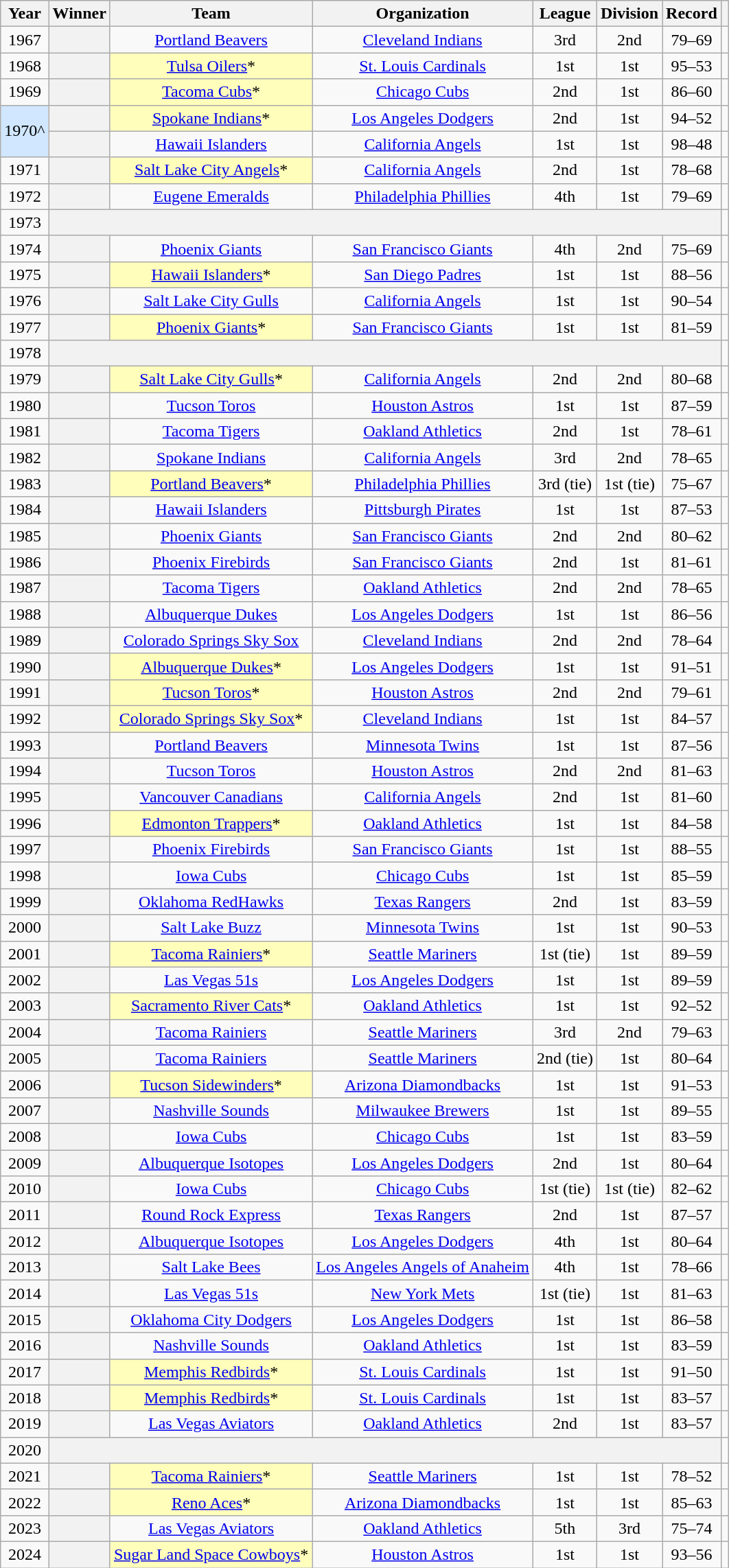<table class="wikitable sortable plainrowheaders" style="text-align:center">
<tr>
<th scope="col">Year</th>
<th scope="col">Winner</th>
<th scope="col">Team</th>
<th scope="col">Organization</th>
<th scope="col">League</th>
<th scope="col">Division</th>
<th scope="col">Record</th>
<th scope="col" class="unsortable"></th>
</tr>
<tr>
<td>1967</td>
<th scope="row" style="text-align:center"></th>
<td><a href='#'>Portland Beavers</a></td>
<td><a href='#'>Cleveland Indians</a></td>
<td>3rd</td>
<td>2nd</td>
<td>79–69</td>
<td></td>
</tr>
<tr>
<td>1968</td>
<th scope="row" style="text-align:center"></th>
<td style="background-color:#FFFFBB;"><a href='#'>Tulsa Oilers</a>*</td>
<td><a href='#'>St. Louis Cardinals</a></td>
<td>1st</td>
<td>1st</td>
<td>95–53</td>
<td></td>
</tr>
<tr>
<td>1969</td>
<th scope="row" style="text-align:center"></th>
<td style="background-color:#FFFFBB;"><a href='#'>Tacoma Cubs</a>*</td>
<td><a href='#'>Chicago Cubs</a></td>
<td>2nd</td>
<td>1st</td>
<td>86–60</td>
<td></td>
</tr>
<tr>
<td style="background-color:#D0E7FF;" rowspan="2">1970^</td>
<th scope="row" style="text-align:center"></th>
<td style="background-color:#FFFFBB;"><a href='#'>Spokane Indians</a>*</td>
<td><a href='#'>Los Angeles Dodgers</a></td>
<td>2nd</td>
<td>1st</td>
<td>94–52</td>
<td></td>
</tr>
<tr>
<th scope="row" style="text-align:center"></th>
<td><a href='#'>Hawaii Islanders</a></td>
<td><a href='#'>California Angels</a></td>
<td>1st</td>
<td>1st</td>
<td>98–48</td>
<td></td>
</tr>
<tr>
<td>1971</td>
<th scope="row" style="text-align:center"></th>
<td style="background-color:#FFFFBB;"><a href='#'>Salt Lake City Angels</a>*</td>
<td><a href='#'>California Angels</a></td>
<td>2nd</td>
<td>1st</td>
<td>78–68</td>
<td></td>
</tr>
<tr>
<td>1972</td>
<th scope="row" style="text-align:center"></th>
<td><a href='#'>Eugene Emeralds</a></td>
<td><a href='#'>Philadelphia Phillies</a></td>
<td>4th</td>
<td>1st</td>
<td>79–69</td>
<td></td>
</tr>
<tr>
<td>1973</td>
<th scope="row" style="text-align:center" colspan="6"></th>
<td></td>
</tr>
<tr>
<td>1974</td>
<th scope="row" style="text-align:center"> </th>
<td><a href='#'>Phoenix Giants</a></td>
<td><a href='#'>San Francisco Giants</a></td>
<td>4th</td>
<td>2nd</td>
<td>75–69</td>
<td></td>
</tr>
<tr>
<td>1975</td>
<th scope="row" style="text-align:center"></th>
<td style="background-color:#FFFFBB;"><a href='#'>Hawaii Islanders</a>*</td>
<td><a href='#'>San Diego Padres</a></td>
<td>1st</td>
<td>1st</td>
<td>88–56</td>
<td></td>
</tr>
<tr>
<td>1976</td>
<th scope="row" style="text-align:center"> </th>
<td><a href='#'>Salt Lake City Gulls</a></td>
<td><a href='#'>California Angels</a></td>
<td>1st</td>
<td>1st</td>
<td>90–54</td>
<td></td>
</tr>
<tr>
<td>1977</td>
<th scope="row" style="text-align:center"> </th>
<td style="background-color:#FFFFBB;"><a href='#'>Phoenix Giants</a>*</td>
<td><a href='#'>San Francisco Giants</a></td>
<td>1st</td>
<td>1st</td>
<td>81–59</td>
<td></td>
</tr>
<tr>
<td>1978</td>
<th scope="row" style="text-align:center" colspan="6"></th>
<td></td>
</tr>
<tr>
<td>1979</td>
<th scope="row" style="text-align:center"> </th>
<td style="background-color:#FFFFBB;"><a href='#'>Salt Lake City Gulls</a>*</td>
<td><a href='#'>California Angels</a></td>
<td>2nd</td>
<td>2nd</td>
<td>80–68</td>
<td></td>
</tr>
<tr>
<td>1980</td>
<th scope="row" style="text-align:center"></th>
<td><a href='#'>Tucson Toros</a></td>
<td><a href='#'>Houston Astros</a></td>
<td>1st</td>
<td>1st</td>
<td>87–59</td>
<td></td>
</tr>
<tr>
<td>1981</td>
<th scope="row" style="text-align:center"></th>
<td><a href='#'>Tacoma Tigers</a></td>
<td><a href='#'>Oakland Athletics</a></td>
<td>2nd</td>
<td>1st</td>
<td>78–61</td>
<td></td>
</tr>
<tr>
<td>1982</td>
<th scope="row" style="text-align:center"></th>
<td><a href='#'>Spokane Indians</a></td>
<td><a href='#'>California Angels</a></td>
<td>3rd</td>
<td>2nd</td>
<td>78–65</td>
<td></td>
</tr>
<tr>
<td>1983</td>
<th scope="row" style="text-align:center"></th>
<td style="background-color:#FFFFBB;"><a href='#'>Portland Beavers</a>*</td>
<td><a href='#'>Philadelphia Phillies</a></td>
<td>3rd (tie)</td>
<td>1st (tie)</td>
<td>75–67</td>
<td></td>
</tr>
<tr>
<td>1984</td>
<th scope="row" style="text-align:center"></th>
<td><a href='#'>Hawaii Islanders</a></td>
<td><a href='#'>Pittsburgh Pirates</a></td>
<td>1st</td>
<td>1st</td>
<td>87–53</td>
<td></td>
</tr>
<tr>
<td>1985</td>
<th scope="row" style="text-align:center"> </th>
<td><a href='#'>Phoenix Giants</a></td>
<td><a href='#'>San Francisco Giants</a></td>
<td>2nd</td>
<td>2nd</td>
<td>80–62</td>
<td></td>
</tr>
<tr>
<td>1986</td>
<th scope="row" style="text-align:center"> </th>
<td><a href='#'>Phoenix Firebirds</a></td>
<td><a href='#'>San Francisco Giants</a></td>
<td>2nd</td>
<td>1st</td>
<td>81–61</td>
<td></td>
</tr>
<tr>
<td>1987</td>
<th scope="row" style="text-align:center"></th>
<td><a href='#'>Tacoma Tigers</a></td>
<td><a href='#'>Oakland Athletics</a></td>
<td>2nd</td>
<td>2nd</td>
<td>78–65</td>
<td></td>
</tr>
<tr>
<td>1988</td>
<th scope="row" style="text-align:center"></th>
<td><a href='#'>Albuquerque Dukes</a></td>
<td><a href='#'>Los Angeles Dodgers</a></td>
<td>1st</td>
<td>1st</td>
<td>86–56</td>
<td></td>
</tr>
<tr>
<td>1989</td>
<th scope="row" style="text-align:center"></th>
<td><a href='#'>Colorado Springs Sky Sox</a></td>
<td><a href='#'>Cleveland Indians</a></td>
<td>2nd</td>
<td>2nd</td>
<td>78–64</td>
<td></td>
</tr>
<tr>
<td>1990</td>
<th scope="row" style="text-align:center"></th>
<td style="background-color:#FFFFBB;"><a href='#'>Albuquerque Dukes</a>*</td>
<td><a href='#'>Los Angeles Dodgers</a></td>
<td>1st</td>
<td>1st</td>
<td>91–51</td>
<td></td>
</tr>
<tr>
<td>1991</td>
<th scope="row" style="text-align:center"></th>
<td style="background-color:#FFFFBB;"><a href='#'>Tucson Toros</a>*</td>
<td><a href='#'>Houston Astros</a></td>
<td>2nd</td>
<td>2nd</td>
<td>79–61</td>
<td></td>
</tr>
<tr>
<td>1992</td>
<th scope="row" style="text-align:center"></th>
<td style="background-color:#FFFFBB;"><a href='#'>Colorado Springs Sky Sox</a>*</td>
<td><a href='#'>Cleveland Indians</a></td>
<td>1st</td>
<td>1st</td>
<td>84–57</td>
<td></td>
</tr>
<tr>
<td>1993</td>
<th scope="row" style="text-align:center"></th>
<td><a href='#'>Portland Beavers</a></td>
<td><a href='#'>Minnesota Twins</a></td>
<td>1st</td>
<td>1st</td>
<td>87–56</td>
<td></td>
</tr>
<tr>
<td>1994</td>
<th scope="row" style="text-align:center"></th>
<td><a href='#'>Tucson Toros</a></td>
<td><a href='#'>Houston Astros</a></td>
<td>2nd</td>
<td>2nd</td>
<td>81–63</td>
<td></td>
</tr>
<tr>
<td>1995</td>
<th scope="row" style="text-align:center"></th>
<td><a href='#'>Vancouver Canadians</a></td>
<td><a href='#'>California Angels</a></td>
<td>2nd</td>
<td>1st</td>
<td>81–60</td>
<td></td>
</tr>
<tr>
<td>1996</td>
<th scope="row" style="text-align:center"></th>
<td style="background-color:#FFFFBB;"><a href='#'>Edmonton Trappers</a>*</td>
<td><a href='#'>Oakland Athletics</a></td>
<td>1st</td>
<td>1st</td>
<td>84–58</td>
<td></td>
</tr>
<tr>
<td>1997</td>
<th scope="row" style="text-align:center"></th>
<td><a href='#'>Phoenix Firebirds</a></td>
<td><a href='#'>San Francisco Giants</a></td>
<td>1st</td>
<td>1st</td>
<td>88–55</td>
<td></td>
</tr>
<tr>
<td>1998</td>
<th scope="row" style="text-align:center"></th>
<td><a href='#'>Iowa Cubs</a></td>
<td><a href='#'>Chicago Cubs</a></td>
<td>1st</td>
<td>1st</td>
<td>85–59</td>
<td></td>
</tr>
<tr>
<td>1999</td>
<th scope="row" style="text-align:center"></th>
<td><a href='#'>Oklahoma RedHawks</a></td>
<td><a href='#'>Texas Rangers</a></td>
<td>2nd</td>
<td>1st</td>
<td>83–59</td>
<td></td>
</tr>
<tr>
<td>2000</td>
<th scope="row" style="text-align:center"></th>
<td><a href='#'>Salt Lake Buzz</a></td>
<td><a href='#'>Minnesota Twins</a></td>
<td>1st</td>
<td>1st</td>
<td>90–53</td>
<td></td>
</tr>
<tr>
<td>2001</td>
<th scope="row" style="text-align:center"> </th>
<td style="background-color:#FFFFBB;"><a href='#'>Tacoma Rainiers</a>*</td>
<td><a href='#'>Seattle Mariners</a></td>
<td>1st (tie)</td>
<td>1st</td>
<td>89–59</td>
<td></td>
</tr>
<tr>
<td>2002</td>
<th scope="row" style="text-align:center"></th>
<td><a href='#'>Las Vegas 51s</a></td>
<td><a href='#'>Los Angeles Dodgers</a></td>
<td>1st</td>
<td>1st</td>
<td>89–59</td>
<td></td>
</tr>
<tr>
<td>2003</td>
<th scope="row" style="text-align:center"></th>
<td style="background-color:#FFFFBB;"><a href='#'>Sacramento River Cats</a>*</td>
<td><a href='#'>Oakland Athletics</a></td>
<td>1st</td>
<td>1st</td>
<td>92–52</td>
<td></td>
</tr>
<tr>
<td>2004</td>
<th scope="row" style="text-align:center"> </th>
<td><a href='#'>Tacoma Rainiers</a></td>
<td><a href='#'>Seattle Mariners</a></td>
<td>3rd</td>
<td>2nd</td>
<td>79–63</td>
<td></td>
</tr>
<tr>
<td>2005</td>
<th scope="row" style="text-align:center"> </th>
<td><a href='#'>Tacoma Rainiers</a></td>
<td><a href='#'>Seattle Mariners</a></td>
<td>2nd (tie)</td>
<td>1st</td>
<td>80–64</td>
<td></td>
</tr>
<tr>
<td>2006</td>
<th scope="row" style="text-align:center"></th>
<td style="background-color:#FFFFBB;"><a href='#'>Tucson Sidewinders</a>*</td>
<td><a href='#'>Arizona Diamondbacks</a></td>
<td>1st</td>
<td>1st</td>
<td>91–53</td>
<td></td>
</tr>
<tr>
<td>2007</td>
<th scope="row" style="text-align:center"></th>
<td><a href='#'>Nashville Sounds</a></td>
<td><a href='#'>Milwaukee Brewers</a></td>
<td>1st</td>
<td>1st</td>
<td>89–55</td>
<td></td>
</tr>
<tr>
<td>2008</td>
<th scope="row" style="text-align:center"></th>
<td><a href='#'>Iowa Cubs</a></td>
<td><a href='#'>Chicago Cubs</a></td>
<td>1st</td>
<td>1st</td>
<td>83–59</td>
<td></td>
</tr>
<tr>
<td>2009</td>
<th scope="row" style="text-align:center"></th>
<td><a href='#'>Albuquerque Isotopes</a></td>
<td><a href='#'>Los Angeles Dodgers</a></td>
<td>2nd</td>
<td>1st</td>
<td>80–64</td>
<td></td>
</tr>
<tr>
<td>2010</td>
<th scope="row" style="text-align:center"></th>
<td><a href='#'>Iowa Cubs</a></td>
<td><a href='#'>Chicago Cubs</a></td>
<td>1st (tie)</td>
<td>1st (tie)</td>
<td>82–62</td>
<td></td>
</tr>
<tr>
<td>2011</td>
<th scope="row" style="text-align:center"></th>
<td><a href='#'>Round Rock Express</a></td>
<td><a href='#'>Texas Rangers</a></td>
<td>2nd</td>
<td>1st</td>
<td>87–57</td>
<td></td>
</tr>
<tr>
<td>2012</td>
<th scope="row" style="text-align:center"></th>
<td><a href='#'>Albuquerque Isotopes</a></td>
<td><a href='#'>Los Angeles Dodgers</a></td>
<td>4th</td>
<td>1st</td>
<td>80–64</td>
<td></td>
</tr>
<tr>
<td>2013</td>
<th scope="row" style="text-align:center"></th>
<td><a href='#'>Salt Lake Bees</a></td>
<td><a href='#'>Los Angeles Angels of Anaheim</a></td>
<td>4th</td>
<td>1st</td>
<td>78–66</td>
<td></td>
</tr>
<tr>
<td>2014</td>
<th scope="row" style="text-align:center"></th>
<td><a href='#'>Las Vegas 51s</a></td>
<td><a href='#'>New York Mets</a></td>
<td>1st (tie)</td>
<td>1st</td>
<td>81–63</td>
<td></td>
</tr>
<tr>
<td>2015</td>
<th scope="row" style="text-align:center"></th>
<td><a href='#'>Oklahoma City Dodgers</a></td>
<td><a href='#'>Los Angeles Dodgers</a></td>
<td>1st</td>
<td>1st</td>
<td>86–58</td>
<td></td>
</tr>
<tr>
<td>2016</td>
<th scope="row" style="text-align:center"></th>
<td><a href='#'>Nashville Sounds</a></td>
<td><a href='#'>Oakland Athletics</a></td>
<td>1st</td>
<td>1st</td>
<td>83–59</td>
<td></td>
</tr>
<tr>
<td>2017</td>
<th scope="row" style="text-align:center"> </th>
<td style="background-color:#FFFFBB;"><a href='#'>Memphis Redbirds</a>*</td>
<td><a href='#'>St. Louis Cardinals</a></td>
<td>1st</td>
<td>1st</td>
<td>91–50</td>
<td></td>
</tr>
<tr>
<td>2018</td>
<th scope="row" style="text-align:center"> </th>
<td style="background-color:#FFFFBB;"><a href='#'>Memphis Redbirds</a>*</td>
<td><a href='#'>St. Louis Cardinals</a></td>
<td>1st</td>
<td>1st</td>
<td>83–57</td>
<td></td>
</tr>
<tr>
<td>2019</td>
<th scope="row" style="text-align:center"> </th>
<td><a href='#'>Las Vegas Aviators</a></td>
<td><a href='#'>Oakland Athletics</a></td>
<td>2nd</td>
<td>1st</td>
<td>83–57</td>
<td></td>
</tr>
<tr>
<td>2020</td>
<th scope="row" style="text-align:center" colspan="6"></th>
<td></td>
</tr>
<tr>
<td>2021</td>
<th scope="row" style="text-align:center"></th>
<td style="background-color:#FFFFBB;"><a href='#'>Tacoma Rainiers</a>*</td>
<td><a href='#'>Seattle Mariners</a></td>
<td>1st</td>
<td>1st</td>
<td>78–52</td>
<td></td>
</tr>
<tr>
<td>2022</td>
<th scope="row" style="text-align:center"></th>
<td style="background-color:#FFFFBB;"><a href='#'>Reno Aces</a>*</td>
<td><a href='#'>Arizona Diamondbacks</a></td>
<td>1st</td>
<td>1st</td>
<td>85–63</td>
<td></td>
</tr>
<tr>
<td>2023</td>
<th scope="row" style="text-align:center"> </th>
<td><a href='#'>Las Vegas Aviators</a></td>
<td><a href='#'>Oakland Athletics</a></td>
<td>5th</td>
<td>3rd</td>
<td>75–74</td>
<td></td>
</tr>
<tr>
<td>2024</td>
<th scope="row" style="text-align:center"></th>
<td style="background-color:#FFFFBB;"><a href='#'>Sugar Land Space Cowboys</a>*</td>
<td><a href='#'>Houston Astros</a></td>
<td>1st</td>
<td>1st</td>
<td>93–56</td>
<td></td>
</tr>
</table>
